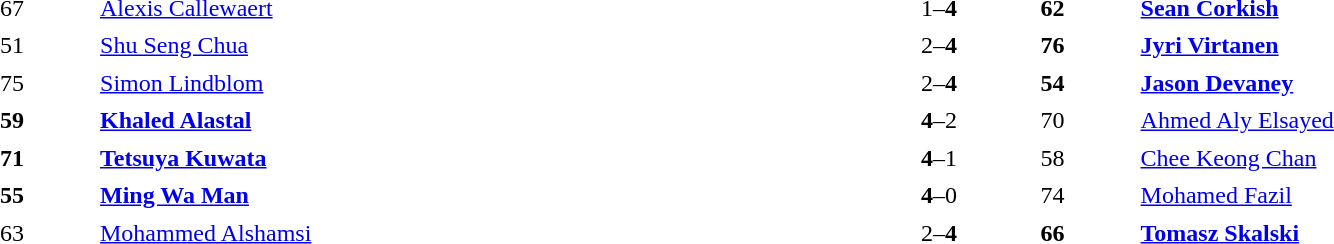<table width="100%" cellspacing="5">
<tr>
<th width=5%></th>
<th width=40%></th>
<th width=10%></th>
<th width=5%></th>
<th width=40%></th>
</tr>
<tr>
<td>67</td>
<td> <a href='#'>Alexis Callewaert</a></td>
<td align="center">1–<strong>4</strong></td>
<td><strong>62</strong></td>
<td> <strong><a href='#'>Sean Corkish</a></strong></td>
</tr>
<tr>
<td>51</td>
<td> <a href='#'>Shu Seng Chua</a></td>
<td align="center">2–<strong>4</strong></td>
<td><strong>76</strong></td>
<td> <strong><a href='#'>Jyri Virtanen</a></strong></td>
</tr>
<tr>
<td>75</td>
<td> <a href='#'>Simon Lindblom</a></td>
<td align="center">2–<strong>4</strong></td>
<td><strong>54</strong></td>
<td> <strong><a href='#'>Jason Devaney</a></strong></td>
</tr>
<tr>
<td><strong>59</strong></td>
<td> <strong><a href='#'>Khaled Alastal</a></strong></td>
<td align="center"><strong>4</strong>–2</td>
<td>70</td>
<td> <a href='#'>Ahmed Aly Elsayed</a></td>
</tr>
<tr>
<td><strong>71</strong></td>
<td> <strong><a href='#'>Tetsuya Kuwata</a></strong></td>
<td align="center"><strong>4</strong>–1</td>
<td>58</td>
<td> <a href='#'>Chee Keong Chan</a></td>
</tr>
<tr>
<td><strong>55</strong></td>
<td> <strong><a href='#'>Ming Wa Man</a></strong></td>
<td align="center"><strong>4</strong>–0</td>
<td>74</td>
<td> <a href='#'>Mohamed Fazil</a></td>
</tr>
<tr>
<td>63</td>
<td> <a href='#'>Mohammed Alshamsi</a></td>
<td align="center">2–<strong>4</strong></td>
<td><strong>66</strong></td>
<td> <strong><a href='#'>Tomasz Skalski</a></strong></td>
</tr>
</table>
